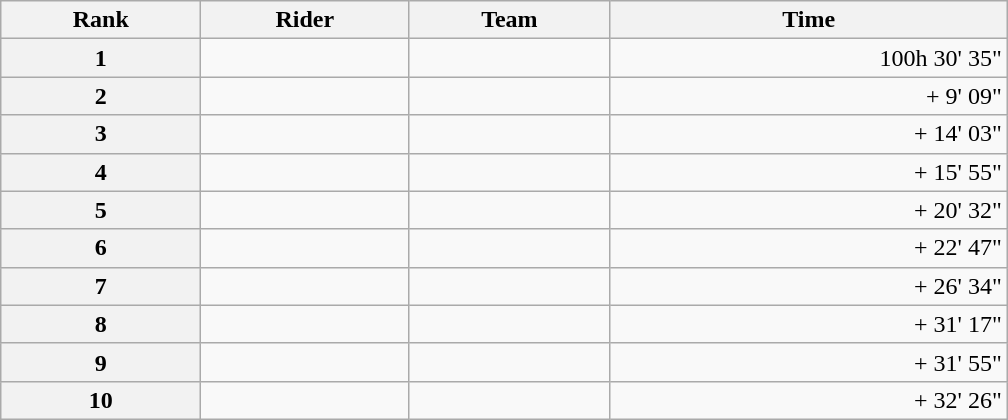<table class="wikitable" style="width:42em;margin-bottom:0;">
<tr>
<th scope="col">Rank</th>
<th scope="col">Rider</th>
<th scope="col">Team</th>
<th scope="col">Time</th>
</tr>
<tr>
<th scope="row">1</th>
<td> </td>
<td></td>
<td style="text-align:right;">100h 30' 35"</td>
</tr>
<tr>
<th scope="row">2</th>
<td> </td>
<td></td>
<td style="text-align:right;">+ 9' 09"</td>
</tr>
<tr>
<th scope="row">3</th>
<td></td>
<td></td>
<td style="text-align:right;">+ 14' 03"</td>
</tr>
<tr>
<th scope="row">4</th>
<td></td>
<td></td>
<td style="text-align:right;">+ 15' 55"</td>
</tr>
<tr>
<th scope="row">5</th>
<td></td>
<td></td>
<td style="text-align:right;">+ 20' 32"</td>
</tr>
<tr>
<th scope="row">6</th>
<td></td>
<td></td>
<td style="text-align:right;">+ 22' 47"</td>
</tr>
<tr>
<th scope="row">7</th>
<td></td>
<td></td>
<td style="text-align:right;">+ 26' 34"</td>
</tr>
<tr>
<th scope="row">8</th>
<td></td>
<td></td>
<td style="text-align:right;">+ 31' 17"</td>
</tr>
<tr>
<th scope="row">9</th>
<td></td>
<td></td>
<td style="text-align:right;">+ 31' 55"</td>
</tr>
<tr>
<th scope="row">10</th>
<td></td>
<td></td>
<td style="text-align:right;">+ 32' 26"</td>
</tr>
</table>
